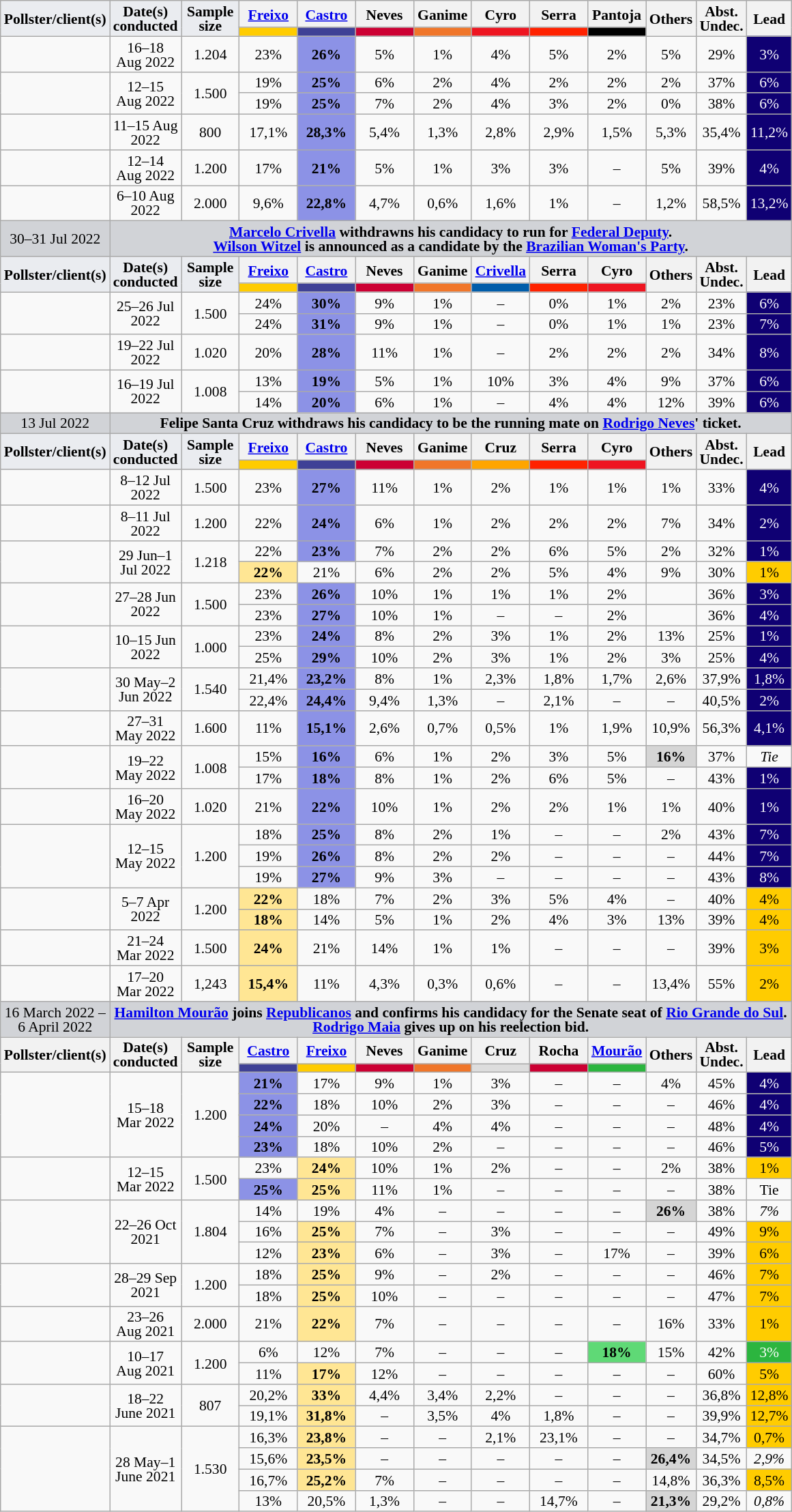<table class="wikitable sortable" style="text-align:center;font-size:90%;line-height:14px;">
<tr>
<td rowspan="2" class="unsortable" style="width:50px;background:#eaecf0;"><strong>Pollster/client(s)</strong></td>
<td rowspan="2" class="unsortable" style="width:50px;background:#eaecf0;"><strong>Date(s)<br>conducted</strong></td>
<td rowspan="2" class="unsortable" style="width:50px;background:#eaecf0;"><strong>Sample<br>size</strong></td>
<th class="unsortable" style="width:50px;"><a href='#'>Freixo</a><br></th>
<th class="unsortable" style="width:50px;"><a href='#'>Castro</a><br></th>
<th class="unsortable" style="width:50px;">Neves<br></th>
<th class="unsortable" style="width:50px;">Ganime<br></th>
<th class="unsortable" style="width:50px;">Cyro<br></th>
<th class="unsortable" style="width:50px;">Serra<br></th>
<th class="unsortable" style="width:50px;">Pantoja<br></th>
<th rowspan="2">Others</th>
<th rowspan="2">Abst.<br>Undec.</th>
<th rowspan="2" class="unsortable">Lead</th>
</tr>
<tr>
<th class="sortable" data-sort-type="number" style="background:#ffcc00;"></th>
<th class="sortable" data-sort-type="number" style="background:#3F4196;"></th>
<th class="sortable" data-sort-type="number" style="background:#CC0033;"></th>
<th class="sortable" data-sort-type="number" style="background:#F0762A;"></th>
<th class="sortable" data-sort-type="number" style="background:#EE1521;"></th>
<th class="sortable" data-sort-type="number" style="background:#FF2200;"></th>
<th class="sortable" data-sort-type="number" style="background:#000000;"></th>
</tr>
<tr>
<td></td>
<td>16–18 Aug 2022</td>
<td>1.204</td>
<td>23%</td>
<td style="background:#8c92e6;"><strong>26%</strong></td>
<td>5%</td>
<td>1%</td>
<td>4%</td>
<td>5%</td>
<td>2%</td>
<td>5%</td>
<td>29%</td>
<td style="background:#0F0073;color:#FFFFFF;">3%</td>
</tr>
<tr>
<td rowspan="2"></td>
<td rowspan="2">12–15 Aug 2022</td>
<td rowspan="2">1.500</td>
<td>19%</td>
<td style="background:#8c92e6;"><strong>25%</strong></td>
<td>6%</td>
<td>2%</td>
<td>4%</td>
<td>2%</td>
<td>2%</td>
<td>2%</td>
<td>37%</td>
<td style="background:#0F0073;color:#FFFFFF;">6%</td>
</tr>
<tr>
<td>19%</td>
<td style="background:#8c92e6;"><strong>25%</strong></td>
<td>7%</td>
<td>2%</td>
<td>4%</td>
<td>3%</td>
<td>2%</td>
<td>0%</td>
<td>38%</td>
<td style="background:#0F0073;color:#FFFFFF;">6%</td>
</tr>
<tr>
<td></td>
<td>11–15 Aug 2022</td>
<td>800</td>
<td>17,1%</td>
<td style="background:#8c92e6;"><strong>28,3%</strong></td>
<td>5,4%</td>
<td>1,3%</td>
<td>2,8%</td>
<td>2,9%</td>
<td>1,5%</td>
<td>5,3%</td>
<td>35,4%</td>
<td style="background:#0F0073;color:#FFFFFF;">11,2%</td>
</tr>
<tr>
<td></td>
<td>12–14 Aug 2022</td>
<td>1.200</td>
<td>17%</td>
<td style="background:#8c92e6;"><strong>21%</strong></td>
<td>5%</td>
<td>1%</td>
<td>3%</td>
<td>3%</td>
<td>–</td>
<td>5%</td>
<td>39%</td>
<td style="background:#0F0073;color:#FFFFFF;">4%</td>
</tr>
<tr>
<td></td>
<td>6–10 Aug 2022</td>
<td>2.000</td>
<td>9,6%</td>
<td style="background:#8c92e6;"><strong>22,8%</strong></td>
<td>4,7%</td>
<td>0,6%</td>
<td>1,6%</td>
<td>1%</td>
<td>–</td>
<td>1,2%</td>
<td>58,5%</td>
<td style="background:#0F0073;color:#FFFFFF;">13,2%</td>
</tr>
<tr>
<td style="background:#d1d3d7;">30–31 Jul 2022</td>
<td colspan="12" style="background:#d1d3d7;"><strong><a href='#'>Marcelo Crivella</a> withdrawns his candidacy to run for <a href='#'>Federal Deputy</a>. <br><a href='#'>Wilson Witzel</a> is announced as a candidate by the <a href='#'>Brazilian Woman's Party</a>.</strong> </td>
</tr>
<tr>
<td rowspan="2" class="unsortable" style="width:50px;background:#eaecf0;"><strong>Pollster/client(s)</strong></td>
<td rowspan="2" class="unsortable" style="width:50px;background:#eaecf0;"><strong>Date(s)<br>conducted</strong></td>
<td rowspan="2" class="unsortable" style="width:50px;background:#eaecf0;"><strong>Sample<br>size</strong></td>
<th class="unsortable" style="width:50px;"><a href='#'>Freixo</a><br></th>
<th class="unsortable" style="width:50px;"><a href='#'>Castro</a><br></th>
<th class="unsortable" style="width:50px;">Neves<br></th>
<th class="unsortable" style="width:50px;">Ganime<br></th>
<th class="unsortable" style="width:50px;"><a href='#'>Crivella</a><br></th>
<th class="unsortable" style="width:50px;">Serra<br></th>
<th class="unsortable" style="width:50px;">Cyro<br></th>
<th rowspan="2">Others</th>
<th rowspan="2">Abst.<br>Undec.</th>
<th rowspan="2" class="unsortable">Lead</th>
</tr>
<tr>
<th class="sortable" data-sort-type="number" style="background:#ffcc00;"></th>
<th class="sortable" data-sort-type="number" style="background:#3F4196;"></th>
<th class="sortable" data-sort-type="number" style="background:#CC0033;"></th>
<th class="sortable" data-sort-type="number" style="background:#F0762A;"></th>
<th class="sortable" data-sort-type="number" style="background:#005daa;"></th>
<th class="sortable" data-sort-type="number" style="background:#FF2200;"></th>
<th class="sortable" data-sort-type="number" style="background:#EE1521;"></th>
</tr>
<tr>
<td rowspan="2"></td>
<td rowspan="2">25–26 Jul 2022</td>
<td rowspan="2">1.500</td>
<td>24%</td>
<td style="background:#8c92e6;"><strong>30%</strong></td>
<td>9%</td>
<td>1%</td>
<td>–</td>
<td>0%</td>
<td>1%</td>
<td>2%</td>
<td>23%</td>
<td style="background:#0F0073;color:#FFFFFF;">6%</td>
</tr>
<tr>
<td>24%</td>
<td style="background:#8c92e6;"><strong>31%</strong></td>
<td>9%</td>
<td>1%</td>
<td>–</td>
<td>0%</td>
<td>1%</td>
<td>1%</td>
<td>23%</td>
<td style="background:#0F0073;color:#FFFFFF;">7%</td>
</tr>
<tr>
<td></td>
<td>19–22 Jul 2022</td>
<td>1.020</td>
<td>20%</td>
<td style="background:#8c92e6;"><strong>28%</strong></td>
<td>11%</td>
<td>1%</td>
<td>–</td>
<td>2%</td>
<td>2%</td>
<td>2%</td>
<td>34%</td>
<td style="background:#0F0073;color:#FFFFFF;">8%</td>
</tr>
<tr>
<td rowspan="2"></td>
<td rowspan="2">16–19 Jul 2022</td>
<td rowspan="2">1.008</td>
<td>13%</td>
<td style="background:#8c92e6;"><strong>19%</strong></td>
<td>5%</td>
<td>1%</td>
<td>10%</td>
<td>3%</td>
<td>4%</td>
<td>9%</td>
<td>37%</td>
<td style="background:#0F0073;color:#FFFFFF;">6%</td>
</tr>
<tr>
<td>14%</td>
<td style="background:#8c92e6;"><strong>20%</strong></td>
<td>6%</td>
<td>1%</td>
<td>–</td>
<td>4%</td>
<td>4%</td>
<td>12%</td>
<td>39%</td>
<td style="background:#0F0073;color:#FFFFFF;">6%</td>
</tr>
<tr>
<td style="background:#d1d3d7;">13 Jul 2022</td>
<td colspan="12" style="background:#d1d3d7;"><strong>Felipe Santa Cruz withdraws his candidacy to be the running mate on <a href='#'>Rodrigo Neves</a>' ticket.</strong></td>
</tr>
<tr>
<td rowspan="2" class="unsortable" style="width:50px;background:#eaecf0;"><strong>Pollster/client(s)</strong></td>
<td rowspan="2" class="unsortable" style="width:50px;background:#eaecf0;"><strong>Date(s)<br>conducted</strong></td>
<td rowspan="2" class="unsortable" style="width:50px;background:#eaecf0;"><strong>Sample<br>size</strong></td>
<th class="unsortable" style="width:50px;"><a href='#'>Freixo</a><br></th>
<th class="unsortable" style="width:50px;"><a href='#'>Castro</a><br></th>
<th class="unsortable" style="width:50px;"><strong>Neves</strong><br></th>
<th class="unsortable" style="width:50px;"><strong>Ganime</strong><br></th>
<th class="unsortable" style="width:50px;"><strong>Cruz</strong><br></th>
<th class="unsortable" style="width:50px;"><strong>Serra</strong><br></th>
<th class="unsortable" style="width:50px;"><strong>Cyro</strong><br></th>
<th rowspan="2">Others</th>
<th rowspan="2">Abst.<br>Undec.</th>
<th rowspan="2" class="unsortable">Lead</th>
</tr>
<tr>
<th class="sortable" data-sort-type="number" style="background:#ffcc00;"></th>
<th class="sortable" data-sort-type="number" style="background:#3F4196;"></th>
<th class="sortable" data-sort-type="number" style="background:#CC0033;"></th>
<th class="sortable" data-sort-type="number" style="background:#F0762A;"></th>
<th class="sortable" data-sort-type="number" style="background:#FFA500;"></th>
<th class="sortable" data-sort-type="number" style="background:#FF2200;"></th>
<th class="sortable" data-sort-type="number" style="background:#EE1521;"></th>
</tr>
<tr>
<td></td>
<td>8–12 Jul 2022</td>
<td>1.500</td>
<td>23%</td>
<td style="background:#8c92e6;"><strong>27%</strong></td>
<td>11%</td>
<td>1%</td>
<td>2%</td>
<td>1%</td>
<td>1%</td>
<td>1%</td>
<td>33%</td>
<td style="background:#0F0073;color:#FFFFFF;">4%</td>
</tr>
<tr>
<td></td>
<td>8–11 Jul 2022</td>
<td>1.200</td>
<td>22%</td>
<td style="background:#8c92e6;"><strong>24%</strong></td>
<td>6%</td>
<td>1%</td>
<td>2%</td>
<td>2%</td>
<td>2%</td>
<td>7%</td>
<td>34%</td>
<td style="background:#0F0073;color:#FFFFFF;">2%</td>
</tr>
<tr>
<td rowspan="2"></td>
<td rowspan="2">29 Jun–1 Jul 2022</td>
<td rowspan="2">1.218</td>
<td>22%</td>
<td style="background:#8c92e6;"><strong>23%</strong></td>
<td>7%</td>
<td>2%</td>
<td>2%</td>
<td>6%</td>
<td>5%</td>
<td>2%</td>
<td>32%</td>
<td style="background:#0F0073;color:#FFFFFF;">1%</td>
</tr>
<tr>
<td style="background:#ffe694;"><strong>22%</strong></td>
<td>21%</td>
<td>6%</td>
<td>2%</td>
<td>2%</td>
<td>5%</td>
<td>4%</td>
<td>9%</td>
<td>30%</td>
<td style="background:#ffcc00;">1%</td>
</tr>
<tr>
<td rowspan="2"></td>
<td rowspan="2">27–28 Jun 2022</td>
<td rowspan="2">1.500</td>
<td>23%</td>
<td style="background:#8c92e6;"><strong>26%</strong></td>
<td>10%</td>
<td>1%</td>
<td>1%</td>
<td>1%</td>
<td>2%</td>
<td></td>
<td>36%</td>
<td style="background:#0F0073;color:#FFFFFF;">3%</td>
</tr>
<tr>
<td>23%</td>
<td style="background:#8c92e6;"><strong>27%</strong></td>
<td>10%</td>
<td>1%</td>
<td>–</td>
<td>–</td>
<td>2%</td>
<td></td>
<td>36%</td>
<td style="background:#0F0073;color:#FFFFFF;">4%</td>
</tr>
<tr>
<td rowspan="2"></td>
<td rowspan="2">10–15 Jun 2022</td>
<td rowspan="2">1.000</td>
<td>23%</td>
<td style="background:#8c92e6;"><strong>24%</strong></td>
<td>8%</td>
<td>2%</td>
<td>3%</td>
<td>1%</td>
<td>2%</td>
<td>13%</td>
<td>25%</td>
<td style="background:#0F0073;color:#FFFFFF;">1%</td>
</tr>
<tr>
<td>25%</td>
<td style="background:#8c92e6;"><strong>29%</strong></td>
<td>10%</td>
<td>2%</td>
<td>3%</td>
<td>1%</td>
<td>2%</td>
<td>3%</td>
<td>25%</td>
<td style="background:#0F0073;color:#FFFFFF;">4%</td>
</tr>
<tr>
<td rowspan="2"></td>
<td rowspan="2">30 May–2 Jun 2022</td>
<td rowspan="2">1.540</td>
<td>21,4%</td>
<td style="background:#8c92e6;"><strong>23,2%</strong></td>
<td>8%</td>
<td>1%</td>
<td>2,3%</td>
<td>1,8%</td>
<td>1,7%</td>
<td>2,6%</td>
<td>37,9%</td>
<td style="background:#0F0073;color:#FFFFFF;">1,8%</td>
</tr>
<tr>
<td>22,4%</td>
<td style="background:#8c92e6;"><strong>24,4%</strong></td>
<td>9,4%</td>
<td>1,3%</td>
<td>–</td>
<td>2,1%</td>
<td>–</td>
<td>–</td>
<td>40,5%</td>
<td style="background:#0F0073;color:#FFFFFF;">2%</td>
</tr>
<tr>
<td></td>
<td>27–31 May 2022</td>
<td>1.600</td>
<td>11%</td>
<td style="background:#8c92e6;"><strong>15,1%</strong></td>
<td>2,6%</td>
<td>0,7%</td>
<td>0,5%</td>
<td>1%</td>
<td>1,9%</td>
<td>10,9%</td>
<td>56,3%</td>
<td style="background:#0F0073;color:#FFFFFF;">4,1%</td>
</tr>
<tr>
<td rowspan="2"></td>
<td rowspan="2">19–22 May 2022</td>
<td rowspan="2">1.008</td>
<td>15%</td>
<td style="background:#8c92e6;"><strong>16%</strong></td>
<td>6%</td>
<td>1%</td>
<td>2%</td>
<td>3%</td>
<td>5%</td>
<td style="background:#D5D5D5;"><strong>16%</strong></td>
<td>37%</td>
<td><em>Tie</em></td>
</tr>
<tr>
<td>17%</td>
<td style="background:#8c92e6;"><strong>18%</strong></td>
<td>8%</td>
<td>1%</td>
<td>2%</td>
<td>6%</td>
<td>5%</td>
<td>–</td>
<td>43%</td>
<td style="background:#0F0073;color:#FFFFFF;">1%</td>
</tr>
<tr>
<td></td>
<td>16–20 May 2022</td>
<td>1.020</td>
<td>21%</td>
<td style="background:#8c92e6;"><strong>22%</strong></td>
<td>10%</td>
<td>1%</td>
<td>2%</td>
<td>2%</td>
<td>1%</td>
<td>1%</td>
<td>40%</td>
<td style="background:#0F0073;color:#FFFFFF;">1%</td>
</tr>
<tr>
<td rowspan="3"></td>
<td rowspan="3">12–15 May 2022</td>
<td rowspan="3">1.200</td>
<td>18%</td>
<td style="background:#8c92e6;"><strong>25%</strong></td>
<td>8%</td>
<td>2%</td>
<td>1%</td>
<td>–</td>
<td>–</td>
<td>2%</td>
<td>43%</td>
<td style="background:#0F0073;color:#FFFFFF;">7%</td>
</tr>
<tr>
<td>19%</td>
<td style="background:#8c92e6;"><strong>26%</strong></td>
<td>8%</td>
<td>2%</td>
<td>2%</td>
<td>–</td>
<td>–</td>
<td>–</td>
<td>44%</td>
<td style="background:#0F0073;color:#FFFFFF;">7%</td>
</tr>
<tr>
<td>19%</td>
<td style="background:#8c92e6;"><strong>27%</strong></td>
<td>9%</td>
<td>3%</td>
<td>–</td>
<td>–</td>
<td>–</td>
<td>–</td>
<td>43%</td>
<td style="background:#0F0073;color:#FFFFFF;">8%</td>
</tr>
<tr>
<td rowspan="2"></td>
<td rowspan="2">5–7 Apr 2022</td>
<td rowspan="2">1.200</td>
<td style="background:#ffe694;"><strong>22%</strong></td>
<td>18%</td>
<td>7%</td>
<td>2%</td>
<td>3%</td>
<td>5%</td>
<td>4%</td>
<td>–</td>
<td>40%</td>
<td style="background:#ffcc00;">4%</td>
</tr>
<tr>
<td style="background:#ffe694;"><strong>18%</strong></td>
<td>14%</td>
<td>5%</td>
<td>1%</td>
<td>2%</td>
<td>4%</td>
<td>3%</td>
<td>13%</td>
<td>39%</td>
<td style="background:#ffcc00;">4%</td>
</tr>
<tr>
<td></td>
<td>21–24 Mar 2022</td>
<td>1.500</td>
<td style="background:#ffe694;"><strong>24%</strong></td>
<td>21%</td>
<td>14%</td>
<td>1%</td>
<td>1%</td>
<td>–</td>
<td>–</td>
<td>–</td>
<td>39%</td>
<td style="background:#ffcc00;">3%</td>
</tr>
<tr>
<td></td>
<td>17–20 Mar 2022</td>
<td>1,243</td>
<td style="background:#ffe694;"><strong>15,4%</strong></td>
<td>11%</td>
<td>4,3%</td>
<td>0,3%</td>
<td>0,6%</td>
<td>–</td>
<td>–</td>
<td>13,4%</td>
<td>55%</td>
<td style="background:#ffcc00;">2%</td>
</tr>
<tr>
<td data-sort-type="number" class="sortable" style="background:#d1d3d7;">16 March 2022 – 6 April 2022</td>
<td colspan="12" style="background:#d1d3d7;"><strong><a href='#'>Hamilton Mourão</a> joins <a href='#'>Republicanos</a> and confirms his candidacy for the Senate seat of <a href='#'>Rio Grande do Sul</a>.<br><a href='#'>Rodrigo Maia</a> gives up on his reelection bid.</strong></td>
</tr>
<tr>
<th rowspan="2">Pollster/client(s)</th>
<th rowspan="2">Date(s)<br>conducted</th>
<th rowspan="2" data-sort-type="number">Sample<br>size</th>
<th class="unsortable" style="width:50px;"><a href='#'>Castro</a><br></th>
<th class="unsortable" style="width:50px;"><a href='#'>Freixo</a><br></th>
<th class="unsortable" style="width:50px;"><strong>Neves</strong><br></th>
<th class="unsortable" style="width:50px;"><strong>Ganime</strong><br></th>
<th class="unsortable" style="width:50px;"><strong>Cruz</strong><br></th>
<th class="unsortable" style="width:50px;"><strong>Rocha</strong><br></th>
<th class="unsortable" style="width:50px;"><a href='#'>Mourão</a><br></th>
<th rowspan="2">Others</th>
<th rowspan="2">Abst.<br>Undec.</th>
<th rowspan="2" class="unsortable">Lead</th>
</tr>
<tr>
<th class="sortable" data-sort-type="number" style="background:#3F4196;"></th>
<th class="sortable" data-sort-type="number" style="background:#ffcc00;"></th>
<th class="sortable" data-sort-type="number" style="background:#CC0033;"></th>
<th class="sortable" data-sort-type="number" style="background:#F0762A;"></th>
<th class="sortable" data-sort-type="number" style="background:#DDDDDD;"></th>
<th class="sortable" data-sort-type="number" style="background:#CC0033;"></th>
<th class="sortable" data-sort-type="number" style="background:#2cb53f;"></th>
</tr>
<tr>
<td rowspan="4"></td>
<td rowspan="4">15–18 Mar 2022</td>
<td rowspan="4">1.200</td>
<td style="background:#8c92e6;"><strong>21%</strong></td>
<td>17%</td>
<td>9%</td>
<td>1%</td>
<td>3%</td>
<td>–</td>
<td>–</td>
<td>4%</td>
<td>45%</td>
<td style="background:#0F0073;color:#FFFFFF;">4%</td>
</tr>
<tr>
<td style="background:#8c92e6;"><strong>22%</strong></td>
<td>18%</td>
<td>10%</td>
<td>2%</td>
<td>3%</td>
<td>–</td>
<td>–</td>
<td>–</td>
<td>46%</td>
<td style="background:#0F0073;color:#FFFFFF;">4%</td>
</tr>
<tr>
<td style="background:#8c92e6;"><strong>24%</strong></td>
<td>20%</td>
<td>–</td>
<td>4%</td>
<td>4%</td>
<td>–</td>
<td>–</td>
<td>–</td>
<td>48%</td>
<td style="background:#0F0073;color:#FFFFFF;">4%</td>
</tr>
<tr>
<td style="background:#8c92e6;"><strong>23%</strong></td>
<td>18%</td>
<td>10%</td>
<td>2%</td>
<td>–</td>
<td>–</td>
<td>–</td>
<td>–</td>
<td>46%</td>
<td style="background:#0F0073;color:#FFFFFF;">5%</td>
</tr>
<tr>
<td rowspan="2"></td>
<td rowspan="2">12–15 Mar 2022</td>
<td rowspan="2">1.500</td>
<td>23%</td>
<td style="background:#ffe694;"><strong>24%</strong></td>
<td>10%</td>
<td>1%</td>
<td>2%</td>
<td>–</td>
<td>–</td>
<td>2%</td>
<td>38%</td>
<td style="background:#ffcc00;">1%</td>
</tr>
<tr>
<td style="background:#8c92e6;"><strong>25%</strong></td>
<td style="background:#ffe694;"><strong>25%</strong></td>
<td>11%</td>
<td>1%</td>
<td>–</td>
<td>–</td>
<td>–</td>
<td>–</td>
<td>38%</td>
<td>Tie</td>
</tr>
<tr>
<td rowspan="3"></td>
<td rowspan="3">22–26 Oct 2021</td>
<td rowspan="3">1.804</td>
<td>14%</td>
<td>19%</td>
<td>4%</td>
<td>–</td>
<td>–</td>
<td>–</td>
<td>–</td>
<td style="background:#D5D5D5;"><strong>26%</strong></td>
<td>38%</td>
<td><em>7%</em></td>
</tr>
<tr>
<td>16%</td>
<td style="background:#ffe694;"><strong>25%</strong></td>
<td>7%</td>
<td>–</td>
<td>3%</td>
<td>–</td>
<td>–</td>
<td>–</td>
<td>49%</td>
<td style="background:#ffcc00;">9%</td>
</tr>
<tr>
<td>12%</td>
<td style="background:#ffe694;"><strong>23%</strong></td>
<td>6%</td>
<td>–</td>
<td>3%</td>
<td>–</td>
<td>17%</td>
<td>–</td>
<td>39%</td>
<td style="background:#ffcc00;">6%</td>
</tr>
<tr>
<td rowspan="2"></td>
<td rowspan="2">28–29 Sep 2021</td>
<td rowspan="2">1.200</td>
<td>18%</td>
<td style="background:#ffe694;"><strong>25%</strong></td>
<td>9%</td>
<td>–</td>
<td>2%</td>
<td>–</td>
<td>–</td>
<td>–</td>
<td>46%</td>
<td style="background:#ffcc00;">7%</td>
</tr>
<tr>
<td>18%</td>
<td style="background:#ffe694;"><strong>25%</strong></td>
<td>10%</td>
<td>–</td>
<td>–</td>
<td>–</td>
<td>–</td>
<td>–</td>
<td>47%</td>
<td style="background:#ffcc00;">7%</td>
</tr>
<tr>
<td></td>
<td>23–26 Aug 2021</td>
<td>2.000</td>
<td>21%</td>
<td style="background:#ffe694;"><strong>22%</strong></td>
<td>7%</td>
<td>–</td>
<td>–</td>
<td>–</td>
<td>–</td>
<td>16%</td>
<td>33%</td>
<td style="background:#ffcc00;">1%</td>
</tr>
<tr>
<td rowspan="2"></td>
<td rowspan="2">10–17 Aug 2021</td>
<td rowspan="2">1.200</td>
<td>6%</td>
<td>12%</td>
<td>7%</td>
<td>–</td>
<td>–</td>
<td>–</td>
<td style="background:#5fd976;"><strong>18%</strong></td>
<td>15%</td>
<td>42%</td>
<td style="background:#2cb53f;color:#FFFFFF;">3%</td>
</tr>
<tr>
<td>11%</td>
<td style="background:#ffe694;"><strong>17%</strong></td>
<td>12%</td>
<td>–</td>
<td>–</td>
<td>–</td>
<td>–</td>
<td>–</td>
<td>60%</td>
<td style="background:#ffcc00;">5%</td>
</tr>
<tr>
<td rowspan="2"></td>
<td rowspan="2">18–22 June 2021</td>
<td rowspan="2">807</td>
<td>20,2%</td>
<td style="background:#ffe694;"><strong>33%</strong></td>
<td>4,4%</td>
<td>3,4%</td>
<td>2,2%</td>
<td>–</td>
<td>–</td>
<td>–</td>
<td>36,8%</td>
<td style="background:#ffcc00;">12,8%</td>
</tr>
<tr>
<td>19,1%</td>
<td style="background:#ffe694;"><strong>31,8%</strong></td>
<td>–</td>
<td>3,5%</td>
<td>4%</td>
<td>1,8%</td>
<td>–</td>
<td>–</td>
<td>39,9%</td>
<td style="background:#ffcc00;">12,7%</td>
</tr>
<tr>
<td rowspan="4"></td>
<td rowspan="4">28 May–1 June 2021</td>
<td rowspan="4">1.530</td>
<td>16,3%</td>
<td style="background:#ffe694;"><strong>23,8%</strong></td>
<td>–</td>
<td>–</td>
<td>2,1%</td>
<td>23,1%</td>
<td>–</td>
<td>–</td>
<td>34,7%</td>
<td style="background:#ffcc00;">0,7%</td>
</tr>
<tr>
<td>15,6%</td>
<td style="background:#ffe694;"><strong>23,5%</strong></td>
<td>–</td>
<td>–</td>
<td>–</td>
<td>–</td>
<td>–</td>
<td style="background:#D5D5D5;"><strong>26,4%</strong></td>
<td>34,5%</td>
<td><em>2,9%</em></td>
</tr>
<tr>
<td>16,7%</td>
<td style="background:#ffe694;"><strong>25,2%</strong></td>
<td>7%</td>
<td>–</td>
<td>–</td>
<td>–</td>
<td>–</td>
<td>14,8%</td>
<td>36,3%</td>
<td style="background:#ffcc00;">8,5%</td>
</tr>
<tr>
<td>13%</td>
<td>20,5%</td>
<td>1,3%</td>
<td>–</td>
<td>–</td>
<td>14,7%</td>
<td>–</td>
<td style="background:#D5D5D5;"><strong>21,3%</strong></td>
<td>29,2%</td>
<td><em>0,8%</em></td>
</tr>
</table>
